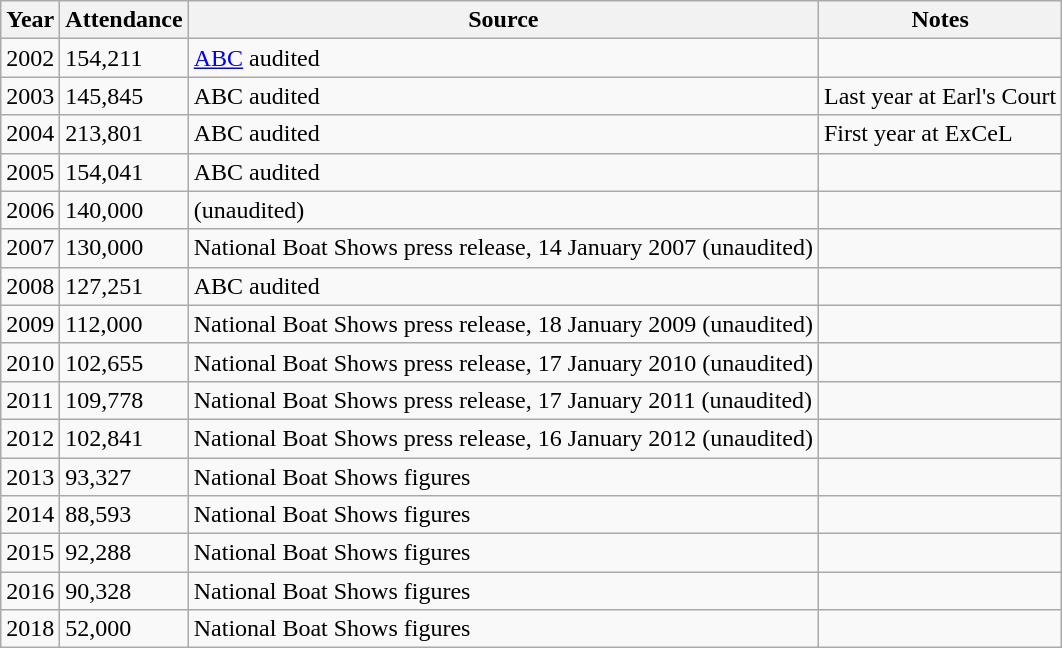<table class="wikitable" border="1">
<tr>
<th>Year</th>
<th>Attendance</th>
<th>Source</th>
<th>Notes</th>
</tr>
<tr>
<td>2002</td>
<td>154,211</td>
<td><a href='#'>ABC</a> audited</td>
<td></td>
</tr>
<tr>
<td>2003</td>
<td>145,845</td>
<td>ABC audited</td>
<td>Last year at Earl's Court</td>
</tr>
<tr>
<td>2004</td>
<td>213,801</td>
<td>ABC audited</td>
<td>First year at ExCeL</td>
</tr>
<tr>
<td>2005</td>
<td>154,041</td>
<td>ABC audited</td>
<td></td>
</tr>
<tr>
<td>2006</td>
<td>140,000</td>
<td>(unaudited)</td>
<td></td>
</tr>
<tr>
<td>2007</td>
<td>130,000</td>
<td>National Boat Shows press release, 14 January 2007 (unaudited)</td>
<td></td>
</tr>
<tr>
<td>2008</td>
<td>127,251</td>
<td>ABC audited</td>
<td></td>
</tr>
<tr>
<td>2009</td>
<td>112,000</td>
<td>National Boat Shows press release, 18 January 2009 (unaudited)</td>
<td></td>
</tr>
<tr>
<td>2010</td>
<td>102,655</td>
<td>National Boat Shows press release, 17 January 2010 (unaudited)</td>
<td></td>
</tr>
<tr>
<td>2011</td>
<td>109,778</td>
<td>National Boat Shows press release, 17 January 2011 (unaudited)</td>
<td></td>
</tr>
<tr>
<td>2012</td>
<td>102,841</td>
<td>National Boat Shows press release, 16 January 2012 (unaudited)</td>
<td></td>
</tr>
<tr>
<td>2013</td>
<td>93,327</td>
<td>National Boat Shows figures</td>
<td></td>
</tr>
<tr>
<td>2014</td>
<td>88,593</td>
<td>National Boat Shows figures</td>
<td></td>
</tr>
<tr>
<td>2015</td>
<td>92,288</td>
<td>National Boat Shows figures</td>
<td></td>
</tr>
<tr>
<td>2016</td>
<td>90,328</td>
<td>National Boat Shows figures</td>
<td></td>
</tr>
<tr>
<td>2018</td>
<td>52,000</td>
<td>National Boat Shows figures</td>
<td></td>
</tr>
</table>
